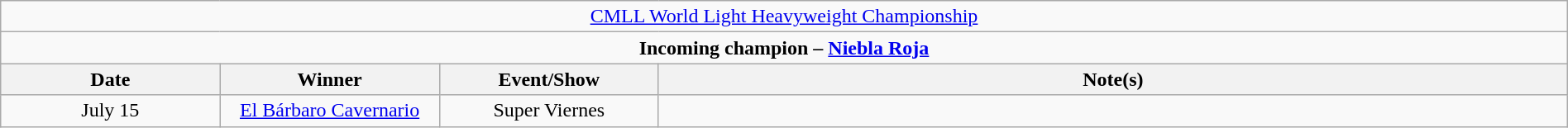<table class="wikitable" style="text-align:center; width:100%;">
<tr>
<td colspan="4" style="text-align: center;"><a href='#'>CMLL World Light Heavyweight Championship</a></td>
</tr>
<tr>
<td colspan="4" style="text-align: center;"><strong>Incoming champion – <a href='#'>Niebla Roja</a></strong></td>
</tr>
<tr>
<th width=14%>Date</th>
<th width=14%>Winner</th>
<th width=14%>Event/Show</th>
<th width=58%>Note(s)</th>
</tr>
<tr>
<td>July 15</td>
<td><a href='#'>El Bárbaro Cavernario</a></td>
<td>Super Viernes</td>
<td></td>
</tr>
</table>
